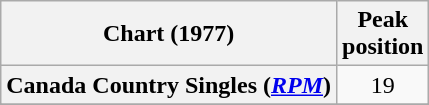<table class="wikitable sortable plainrowheaders" style="text-align:center">
<tr>
<th scope="col">Chart (1977)</th>
<th scope="col">Peak<br> position</th>
</tr>
<tr>
<th scope="row">Canada Country Singles (<em><a href='#'>RPM</a></em>)</th>
<td align="center">19</td>
</tr>
<tr>
</tr>
<tr>
</tr>
</table>
